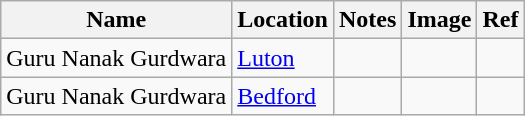<table class="wikitable sortable">
<tr>
<th>Name</th>
<th>Location</th>
<th>Notes</th>
<th>Image</th>
<th>Ref</th>
</tr>
<tr>
<td>Guru Nanak Gurdwara</td>
<td><a href='#'>Luton</a></td>
<td></td>
<td></td>
<td></td>
</tr>
<tr>
<td>Guru Nanak Gurdwara</td>
<td><a href='#'>Bedford</a></td>
<td></td>
<td></td>
<td></td>
</tr>
</table>
